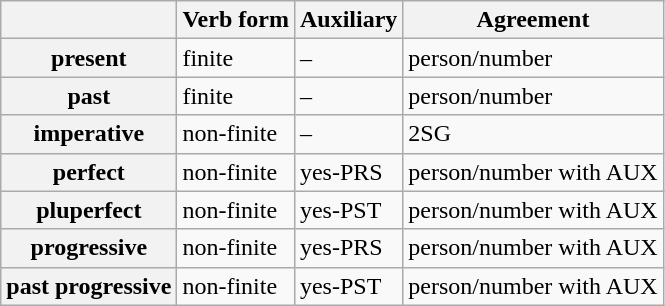<table class="wikitable">
<tr>
<th></th>
<th>Verb form</th>
<th>Auxiliary</th>
<th>Agreement</th>
</tr>
<tr>
<th>present</th>
<td>finite</td>
<td>–</td>
<td>person/number</td>
</tr>
<tr>
<th>past</th>
<td>finite</td>
<td>–</td>
<td>person/number</td>
</tr>
<tr>
<th>imperative</th>
<td>non-finite</td>
<td>–</td>
<td>2SG</td>
</tr>
<tr>
<th>perfect</th>
<td>non-finite</td>
<td>yes-PRS</td>
<td>person/number with AUX</td>
</tr>
<tr>
<th>pluperfect</th>
<td>non-finite</td>
<td>yes-PST</td>
<td>person/number with AUX</td>
</tr>
<tr>
<th>progressive</th>
<td>non-finite</td>
<td>yes-PRS</td>
<td>person/number with AUX</td>
</tr>
<tr>
<th>past progressive</th>
<td>non-finite</td>
<td>yes-PST</td>
<td>person/number with AUX</td>
</tr>
</table>
